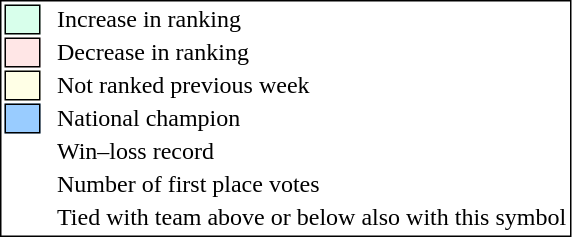<table style="border:1px solid black;">
<tr>
<td style="background:#D8FFEB; width:20px; border:1px solid black;"></td>
<td> </td>
<td>Increase in ranking</td>
</tr>
<tr>
<td style="background:#FFE6E6; width:20px; border:1px solid black;"></td>
<td> </td>
<td>Decrease in ranking</td>
</tr>
<tr>
<td style="background:#FFFFE6; width:20px; border:1px solid black;"></td>
<td> </td>
<td>Not ranked previous week</td>
</tr>
<tr>
<td style="background:#9cf; width:20px; border:1px solid black;"></td>
<td> </td>
<td>National champion</td>
</tr>
<tr>
<td></td>
<td> </td>
<td>Win–loss record</td>
</tr>
<tr>
<td></td>
<td> </td>
<td>Number of first place votes</td>
</tr>
<tr>
<td></td>
<td></td>
<td>Tied with team above or below also with this symbol</td>
</tr>
</table>
